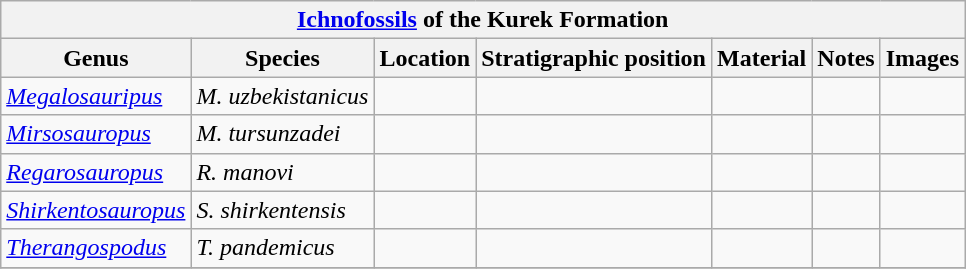<table class="wikitable" align="center">
<tr>
<th colspan="7" align="center"><a href='#'>Ichnofossils</a> of the Kurek Formation</th>
</tr>
<tr>
<th>Genus</th>
<th>Species</th>
<th>Location</th>
<th>Stratigraphic position</th>
<th>Material</th>
<th>Notes</th>
<th>Images</th>
</tr>
<tr>
<td><em><a href='#'>Megalosauripus</a></em></td>
<td><em>M. uzbekistanicus</em></td>
<td></td>
<td></td>
<td></td>
<td></td>
<td></td>
</tr>
<tr>
<td><em><a href='#'>Mirsosauropus</a></em></td>
<td><em>M. tursunzadei</em></td>
<td></td>
<td></td>
<td></td>
<td></td>
<td></td>
</tr>
<tr>
<td><em><a href='#'>Regarosauropus</a></em></td>
<td><em>R. manovi</em></td>
<td></td>
<td></td>
<td></td>
<td></td>
<td></td>
</tr>
<tr>
<td><em><a href='#'>Shirkentosauropus</a></em></td>
<td><em>S. shirkentensis</em></td>
<td></td>
<td></td>
<td></td>
<td></td>
<td></td>
</tr>
<tr>
<td><em><a href='#'>Therangospodus</a></em></td>
<td><em>T. pandemicus</em></td>
<td></td>
<td></td>
<td></td>
<td></td>
<td></td>
</tr>
<tr>
</tr>
</table>
